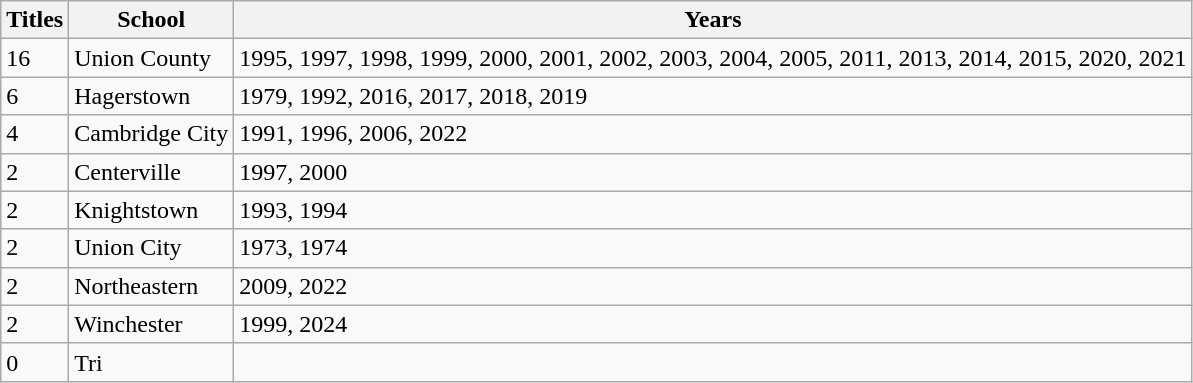<table class="wikitable">
<tr>
<th>Titles</th>
<th>School</th>
<th>Years</th>
</tr>
<tr>
<td>16</td>
<td>Union County</td>
<td>1995, 1997, 1998, 1999, 2000, 2001, 2002, 2003, 2004, 2005, 2011, 2013, 2014, 2015, 2020, 2021</td>
</tr>
<tr>
<td>6</td>
<td>Hagerstown</td>
<td>1979, 1992, 2016, 2017, 2018, 2019</td>
</tr>
<tr>
<td>4</td>
<td>Cambridge City</td>
<td>1991, 1996, 2006, 2022</td>
</tr>
<tr>
<td>2</td>
<td>Centerville</td>
<td>1997, 2000</td>
</tr>
<tr>
<td>2</td>
<td>Knightstown</td>
<td>1993, 1994</td>
</tr>
<tr>
<td>2</td>
<td>Union City</td>
<td>1973, 1974</td>
</tr>
<tr>
<td>2</td>
<td>Northeastern</td>
<td>2009, 2022</td>
</tr>
<tr>
<td>2</td>
<td>Winchester</td>
<td>1999, 2024</td>
</tr>
<tr>
<td>0</td>
<td>Tri</td>
<td></td>
</tr>
</table>
